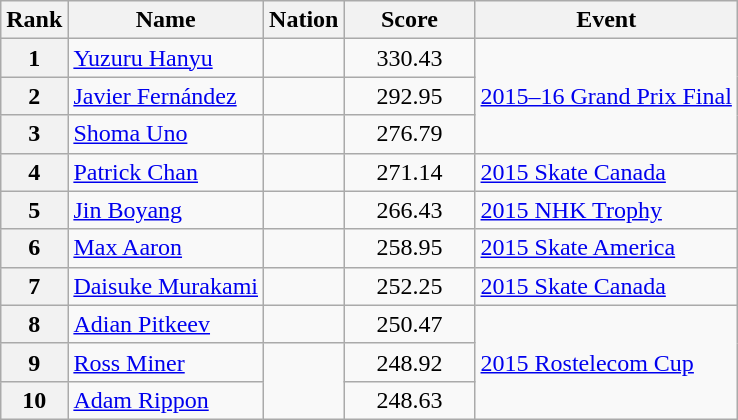<table class="wikitable sortable">
<tr>
<th>Rank</th>
<th>Name</th>
<th>Nation</th>
<th style="width:80px;">Score</th>
<th>Event</th>
</tr>
<tr>
<th>1</th>
<td><a href='#'>Yuzuru Hanyu</a></td>
<td></td>
<td style="text-align:center;">330.43</td>
<td rowspan="3"><a href='#'>2015–16 Grand Prix Final</a></td>
</tr>
<tr>
<th>2</th>
<td><a href='#'>Javier Fernández</a></td>
<td></td>
<td style="text-align:center;">292.95</td>
</tr>
<tr>
<th>3</th>
<td><a href='#'>Shoma Uno</a></td>
<td></td>
<td style="text-align:center;">276.79</td>
</tr>
<tr>
<th>4</th>
<td><a href='#'>Patrick Chan</a></td>
<td></td>
<td style="text-align:center;">271.14</td>
<td><a href='#'>2015 Skate Canada</a></td>
</tr>
<tr>
<th>5</th>
<td><a href='#'>Jin Boyang</a></td>
<td></td>
<td style="text-align:center;">266.43</td>
<td><a href='#'>2015 NHK Trophy</a></td>
</tr>
<tr>
<th>6</th>
<td><a href='#'>Max Aaron</a></td>
<td></td>
<td style="text-align:center;">258.95</td>
<td><a href='#'>2015 Skate America</a></td>
</tr>
<tr>
<th>7</th>
<td><a href='#'>Daisuke Murakami</a></td>
<td></td>
<td style="text-align:center;">252.25</td>
<td><a href='#'>2015 Skate Canada</a></td>
</tr>
<tr>
<th>8</th>
<td><a href='#'>Adian Pitkeev</a></td>
<td></td>
<td style="text-align:center;">250.47</td>
<td rowspan="3"><a href='#'>2015 Rostelecom Cup</a></td>
</tr>
<tr>
<th>9</th>
<td><a href='#'>Ross Miner</a></td>
<td rowspan="2"></td>
<td style="text-align:center;">248.92</td>
</tr>
<tr>
<th>10</th>
<td><a href='#'>Adam Rippon</a></td>
<td style="text-align:center;">248.63</td>
</tr>
</table>
